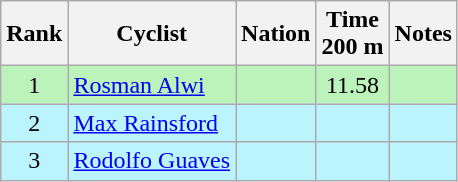<table class="wikitable sortable" style="text-align:center">
<tr>
<th>Rank</th>
<th>Cyclist</th>
<th>Nation</th>
<th>Time<br>200 m</th>
<th>Notes</th>
</tr>
<tr bgcolor=bbf3bb>
<td>1</td>
<td align=left><a href='#'>Rosman Alwi</a></td>
<td align=left></td>
<td>11.58</td>
<td></td>
</tr>
<tr bgcolor=bbf3ff>
<td>2</td>
<td align=left><a href='#'>Max Rainsford</a></td>
<td align=left></td>
<td></td>
<td></td>
</tr>
<tr bgcolor=bbf3ff>
<td>3</td>
<td align=left><a href='#'>Rodolfo Guaves</a></td>
<td align=left></td>
<td></td>
<td></td>
</tr>
</table>
